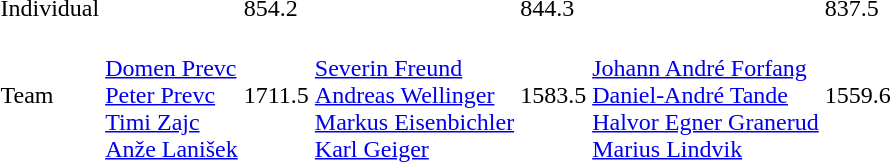<table>
<tr>
<td>Individual<br></td>
<td></td>
<td>854.2</td>
<td></td>
<td>844.3</td>
<td></td>
<td>837.5</td>
</tr>
<tr>
<td>Team<br></td>
<td><br><a href='#'>Domen Prevc</a><br><a href='#'>Peter Prevc</a><br><a href='#'>Timi Zajc</a><br><a href='#'>Anže Lanišek</a></td>
<td>1711.5</td>
<td><br><a href='#'>Severin Freund</a><br><a href='#'>Andreas Wellinger</a><br><a href='#'>Markus Eisenbichler</a><br><a href='#'>Karl Geiger</a></td>
<td>1583.5</td>
<td><br><a href='#'>Johann André Forfang</a><br><a href='#'>Daniel-André Tande</a><br><a href='#'>Halvor Egner Granerud</a><br><a href='#'>Marius Lindvik</a></td>
<td>1559.6</td>
</tr>
</table>
